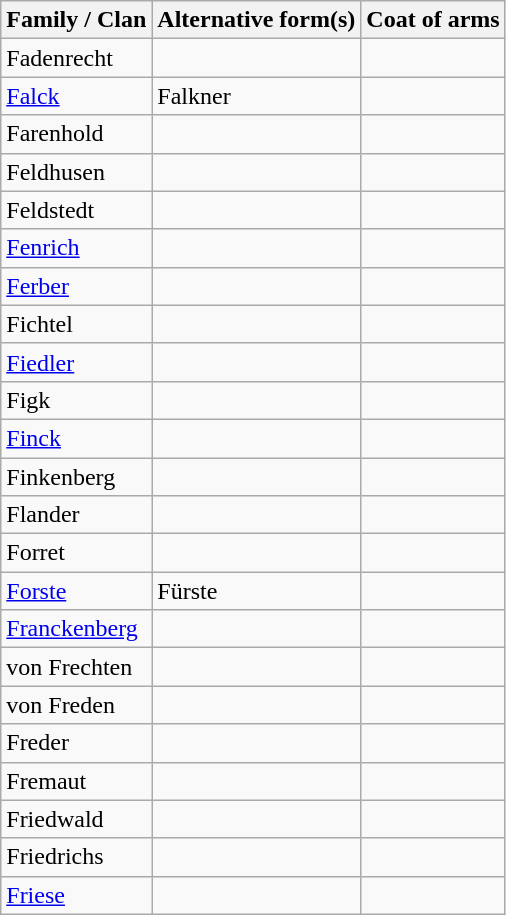<table class="wikitable">
<tr>
<th>Family / Clan</th>
<th>Alternative form(s)</th>
<th>Coat of arms</th>
</tr>
<tr>
<td>Fadenrecht</td>
<td></td>
<td></td>
</tr>
<tr>
<td><a href='#'>Falck</a></td>
<td>Falkner</td>
<td></td>
</tr>
<tr>
<td>Farenhold</td>
<td></td>
<td></td>
</tr>
<tr>
<td>Feldhusen</td>
<td></td>
<td></td>
</tr>
<tr>
<td>Feldstedt</td>
<td></td>
<td></td>
</tr>
<tr>
<td><a href='#'>Fenrich</a></td>
<td></td>
<td></td>
</tr>
<tr>
<td><a href='#'>Ferber</a></td>
<td></td>
<td></td>
</tr>
<tr>
<td>Fichtel</td>
<td></td>
<td></td>
</tr>
<tr>
<td><a href='#'>Fiedler</a></td>
<td></td>
<td></td>
</tr>
<tr>
<td>Figk</td>
<td></td>
<td></td>
</tr>
<tr>
<td><a href='#'>Finck</a></td>
<td></td>
<td></td>
</tr>
<tr>
<td>Finkenberg</td>
<td></td>
<td></td>
</tr>
<tr>
<td>Flander</td>
<td></td>
<td></td>
</tr>
<tr>
<td>Forret</td>
<td></td>
<td></td>
</tr>
<tr>
<td><a href='#'>Forste</a></td>
<td>Fürste</td>
<td></td>
</tr>
<tr>
<td><a href='#'>Franckenberg</a></td>
<td></td>
<td></td>
</tr>
<tr>
<td>von Frechten</td>
<td></td>
<td></td>
</tr>
<tr>
<td>von Freden</td>
<td></td>
<td></td>
</tr>
<tr>
<td>Freder</td>
<td></td>
<td></td>
</tr>
<tr>
<td>Fremaut</td>
<td></td>
<td></td>
</tr>
<tr>
<td>Friedwald</td>
<td></td>
<td></td>
</tr>
<tr>
<td>Friedrichs</td>
<td></td>
<td></td>
</tr>
<tr>
<td><a href='#'>Friese</a></td>
<td></td>
<td></td>
</tr>
</table>
